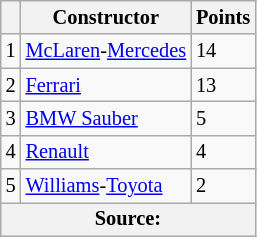<table class="wikitable" style="font-size: 85%;">
<tr>
<th></th>
<th>Constructor</th>
<th>Points</th>
</tr>
<tr>
<td align="center">1</td>
<td> <a href='#'>McLaren</a>-<a href='#'>Mercedes</a></td>
<td>14</td>
</tr>
<tr>
<td align="center">2</td>
<td> <a href='#'>Ferrari</a></td>
<td>13</td>
</tr>
<tr>
<td align="center">3</td>
<td> <a href='#'>BMW Sauber</a></td>
<td>5</td>
</tr>
<tr>
<td align="center">4</td>
<td> <a href='#'>Renault</a></td>
<td>4</td>
</tr>
<tr>
<td align="center">5</td>
<td> <a href='#'>Williams</a>-<a href='#'>Toyota</a></td>
<td>2</td>
</tr>
<tr>
<th colspan=3>Source:</th>
</tr>
</table>
